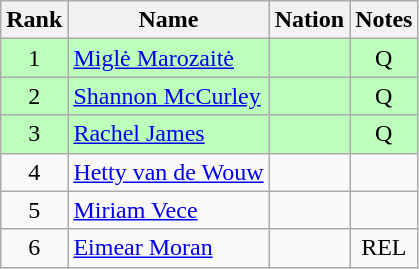<table class="wikitable sortable" style="text-align:center">
<tr>
<th>Rank</th>
<th>Name</th>
<th>Nation</th>
<th>Notes</th>
</tr>
<tr bgcolor=bbffbb>
<td>1</td>
<td align=left><a href='#'>Miglė Marozaitė</a></td>
<td align=left></td>
<td>Q</td>
</tr>
<tr bgcolor=bbffbb>
<td>2</td>
<td align=left><a href='#'>Shannon McCurley</a></td>
<td align=left></td>
<td>Q</td>
</tr>
<tr bgcolor=bbffbb>
<td>3</td>
<td align=left><a href='#'>Rachel James</a></td>
<td align=left></td>
<td>Q</td>
</tr>
<tr>
<td>4</td>
<td align=left><a href='#'>Hetty van de Wouw</a></td>
<td align=left></td>
<td></td>
</tr>
<tr>
<td>5</td>
<td align=left><a href='#'>Miriam Vece</a></td>
<td align=left></td>
<td></td>
</tr>
<tr>
<td>6</td>
<td align=left><a href='#'>Eimear Moran</a></td>
<td align=left></td>
<td>REL</td>
</tr>
</table>
